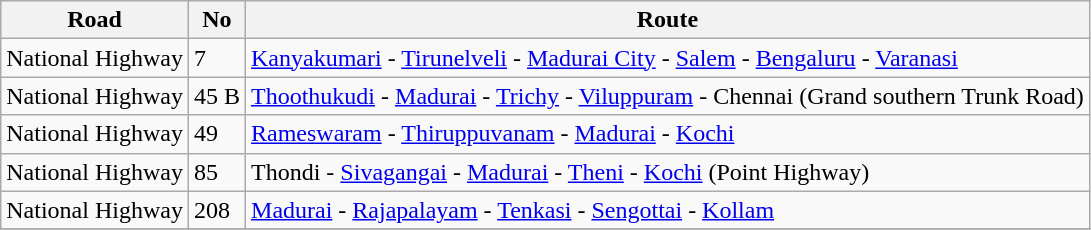<table class="wikitable">
<tr>
<th>Road</th>
<th>No</th>
<th>Route</th>
</tr>
<tr>
<td>National Highway</td>
<td>7</td>
<td><a href='#'>Kanyakumari</a> - <a href='#'>Tirunelveli</a> - <a href='#'>Madurai City</a> - <a href='#'>Salem</a> - <a href='#'>Bengaluru</a> - <a href='#'>Varanasi</a></td>
</tr>
<tr>
<td>National Highway</td>
<td>45 B</td>
<td><a href='#'>Thoothukudi</a> - <a href='#'>Madurai</a> - <a href='#'>Trichy</a> - <a href='#'>Viluppuram</a> - Chennai (Grand southern Trunk Road)</td>
</tr>
<tr>
<td>National Highway</td>
<td>49</td>
<td><a href='#'>Rameswaram</a> - <a href='#'>Thiruppuvanam</a> - <a href='#'>Madurai</a> - <a href='#'>Kochi</a></td>
</tr>
<tr>
<td>National Highway</td>
<td>85</td>
<td>Thondi - <a href='#'>Sivagangai</a> - <a href='#'>Madurai</a> - <a href='#'>Theni</a> - <a href='#'>Kochi</a> (Point Highway)</td>
</tr>
<tr>
<td>National Highway</td>
<td>208</td>
<td><a href='#'>Madurai</a> - <a href='#'>Rajapalayam</a> - <a href='#'>Tenkasi</a> - <a href='#'>Sengottai</a> - <a href='#'>Kollam</a></td>
</tr>
<tr>
</tr>
</table>
